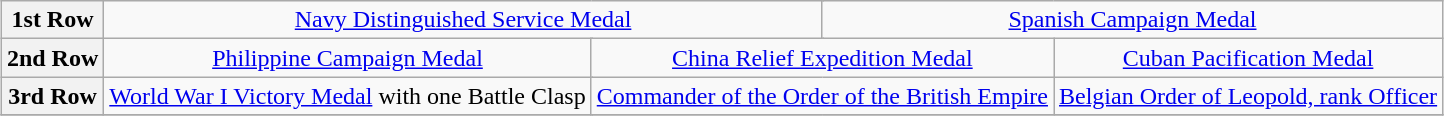<table class="wikitable" style="margin:1em auto; text-align:center;">
<tr>
<th>1st Row</th>
<td colspan="5"><a href='#'>Navy Distinguished Service Medal</a></td>
<td colspan="6"><a href='#'>Spanish Campaign Medal</a></td>
</tr>
<tr>
<th>2nd Row</th>
<td colspan="3"><a href='#'>Philippine Campaign Medal</a></td>
<td colspan="3"><a href='#'>China Relief Expedition Medal</a></td>
<td colspan="3"><a href='#'>Cuban Pacification Medal</a></td>
</tr>
<tr>
<th>3rd Row</th>
<td colspan="3"><a href='#'>World War I Victory Medal</a> with one Battle Clasp</td>
<td colspan="3"><a href='#'>Commander of the Order of the British Empire</a></td>
<td colspan="3"><a href='#'>Belgian Order of Leopold, rank Officer</a></td>
</tr>
<tr>
</tr>
</table>
